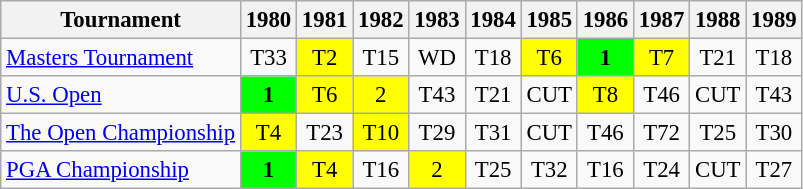<table class="wikitable" style="font-size:95%;text-align:center;">
<tr>
<th>Tournament</th>
<th>1980</th>
<th>1981</th>
<th>1982</th>
<th>1983</th>
<th>1984</th>
<th>1985</th>
<th>1986</th>
<th>1987</th>
<th>1988</th>
<th>1989</th>
</tr>
<tr>
<td align=left><a href='#'>Masters Tournament</a></td>
<td>T33</td>
<td style="background:yellow;">T2</td>
<td>T15</td>
<td>WD</td>
<td>T18</td>
<td style="background:yellow;">T6</td>
<td style="background:lime;"><strong>1</strong></td>
<td style="background:yellow;">T7</td>
<td>T21</td>
<td>T18</td>
</tr>
<tr>
<td align=left><a href='#'>U.S. Open</a></td>
<td style="background:lime;"><strong>1</strong></td>
<td style="background:yellow;">T6</td>
<td style="background:yellow;">2</td>
<td>T43</td>
<td>T21</td>
<td>CUT</td>
<td style="background:yellow;">T8</td>
<td>T46</td>
<td>CUT</td>
<td>T43</td>
</tr>
<tr>
<td align=left><a href='#'>The Open Championship</a></td>
<td style="background:yellow;">T4</td>
<td>T23</td>
<td style="background:yellow;">T10</td>
<td>T29</td>
<td>T31</td>
<td>CUT</td>
<td>T46</td>
<td>T72</td>
<td>T25</td>
<td>T30</td>
</tr>
<tr>
<td align=left><a href='#'>PGA Championship</a></td>
<td style="background:lime;"><strong>1</strong></td>
<td style="background:yellow;">T4</td>
<td>T16</td>
<td style="background:yellow;">2</td>
<td>T25</td>
<td>T32</td>
<td>T16</td>
<td>T24</td>
<td>CUT</td>
<td>T27</td>
</tr>
</table>
